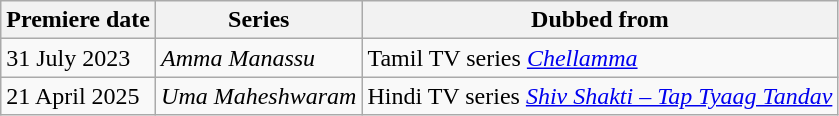<table class="wikitable sortable">
<tr>
<th>Premiere date</th>
<th>Series</th>
<th>Dubbed from</th>
</tr>
<tr>
<td>31 July 2023</td>
<td><em>Amma Manassu</em></td>
<td>Tamil TV series <em><a href='#'>Chellamma</a></em></td>
</tr>
<tr>
<td>21 April 2025</td>
<td><em>Uma Maheshwaram</em></td>
<td>Hindi TV series <em><a href='#'>Shiv Shakti – Tap Tyaag Tandav</a></em></td>
</tr>
</table>
